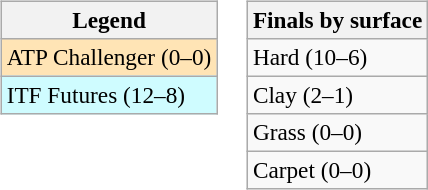<table>
<tr valign=top>
<td><br><table class=wikitable style=font-size:97%>
<tr>
<th>Legend</th>
</tr>
<tr bgcolor=moccasin>
<td>ATP Challenger (0–0)</td>
</tr>
<tr bgcolor=cffcff>
<td>ITF Futures (12–8)</td>
</tr>
</table>
</td>
<td><br><table class=wikitable style=font-size:97%>
<tr>
<th>Finals by surface</th>
</tr>
<tr>
<td>Hard (10–6)</td>
</tr>
<tr>
<td>Clay (2–1)</td>
</tr>
<tr>
<td>Grass (0–0)</td>
</tr>
<tr>
<td>Carpet (0–0)</td>
</tr>
</table>
</td>
</tr>
</table>
